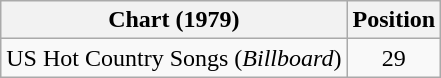<table class="wikitable">
<tr>
<th>Chart (1979)</th>
<th>Position</th>
</tr>
<tr>
<td>US Hot Country Songs (<em>Billboard</em>)</td>
<td align="center">29</td>
</tr>
</table>
